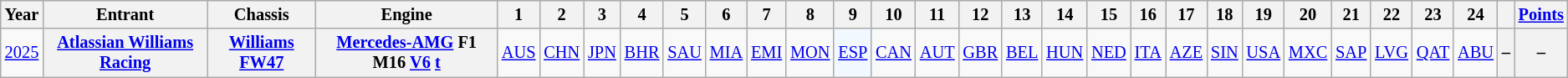<table class="wikitable" style="text-align:center; font-size:85%">
<tr>
<th>Year</th>
<th>Entrant</th>
<th>Chassis</th>
<th>Engine</th>
<th>1</th>
<th>2</th>
<th>3</th>
<th>4</th>
<th>5</th>
<th>6</th>
<th>7</th>
<th>8</th>
<th>9</th>
<th>10</th>
<th>11</th>
<th>12</th>
<th>13</th>
<th>14</th>
<th>15</th>
<th>16</th>
<th>17</th>
<th>18</th>
<th>19</th>
<th>20</th>
<th>21</th>
<th>22</th>
<th>23</th>
<th>24</th>
<th></th>
<th><a href='#'>Points</a></th>
</tr>
<tr>
<td><a href='#'>2025</a></td>
<th><a href='#'>Atlassian Williams Racing</a></th>
<th><a href='#'>Williams</a> <a href='#'>FW47</a></th>
<th><a href='#'>Mercedes-AMG</a> F1 M16 <a href='#'>V6</a> <a href='#'>t</a></th>
<td><a href='#'>AUS</a></td>
<td><a href='#'>CHN</a></td>
<td><a href='#'>JPN</a></td>
<td><a href='#'>BHR</a></td>
<td><a href='#'>SAU</a></td>
<td><a href='#'>MIA</a></td>
<td><a href='#'>EMI</a></td>
<td><a href='#'>MON</a></td>
<td style="background:#F1F8FF;"><a href='#'>ESP</a><br></td>
<td><a href='#'>CAN</a></td>
<td><a href='#'>AUT</a></td>
<td><a href='#'>GBR</a></td>
<td><a href='#'>BEL</a></td>
<td><a href='#'>HUN</a></td>
<td><a href='#'>NED</a></td>
<td><a href='#'>ITA</a></td>
<td><a href='#'>AZE</a></td>
<td><a href='#'>SIN</a></td>
<td><a href='#'>USA</a></td>
<td><a href='#'>MXC</a></td>
<td><a href='#'>SAP</a></td>
<td><a href='#'>LVG</a></td>
<td><a href='#'>QAT</a></td>
<td><a href='#'>ABU</a></td>
<th>–</th>
<th>–</th>
</tr>
</table>
